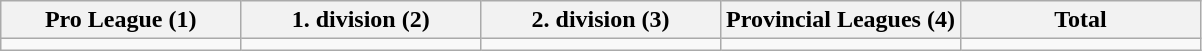<table class="wikitable">
<tr>
<th style="width:20%;">Pro League (1)</th>
<th style="width:20%;">1. division (2)</th>
<th style="width:20%;">2. division (3)</th>
<th style="width:20%;">Provincial Leagues (4)</th>
<th style="width:20%;">Total</th>
</tr>
<tr>
<td></td>
<td></td>
<td></td>
<td></td>
<td></td>
</tr>
</table>
